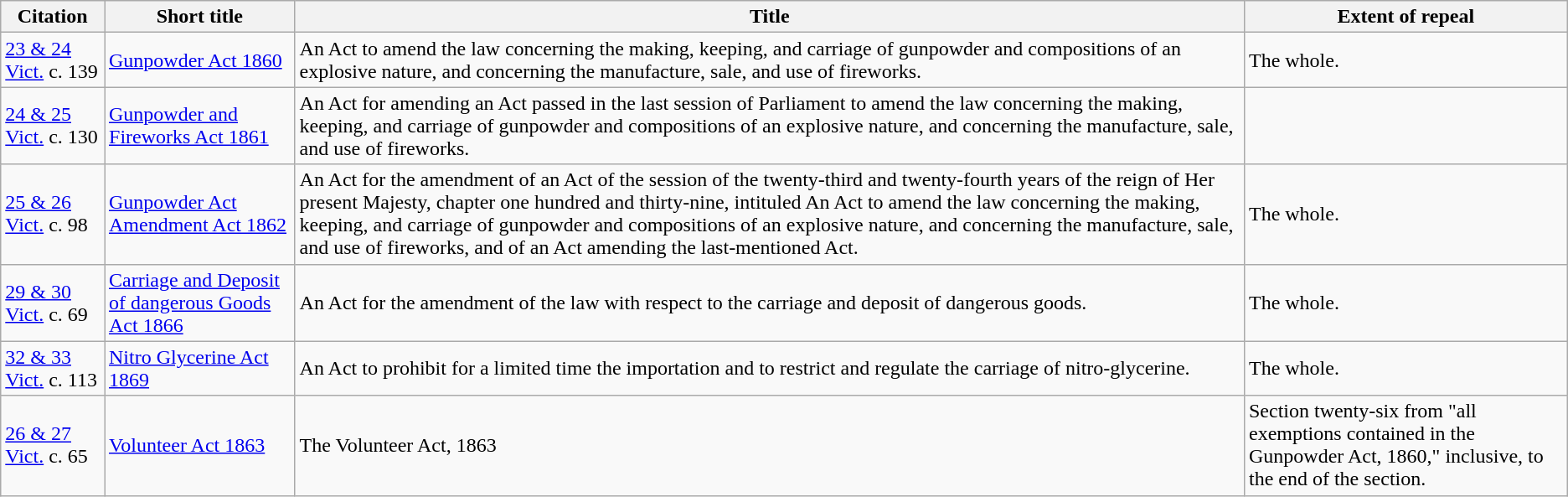<table class="wikitable">
<tr>
<th>Citation</th>
<th>Short title</th>
<th>Title</th>
<th>Extent of repeal</th>
</tr>
<tr>
<td><a href='#'>23 & 24 Vict.</a> c. 139</td>
<td><a href='#'>Gunpowder Act 1860</a></td>
<td>An Act to amend the law concerning the making, keeping, and carriage of gunpowder and compositions of an explosive nature, and concerning the manufacture, sale, and use of fireworks.</td>
<td>The whole.</td>
</tr>
<tr>
<td><a href='#'>24 & 25 Vict.</a> c. 130</td>
<td><a href='#'>Gunpowder and Fireworks Act 1861</a></td>
<td>An Act for amending an Act passed in the last session of Parliament to amend the law concerning the making, keeping, and carriage of gunpowder and compositions of an explosive nature, and concerning the manufacture, sale, and use of fireworks.</td>
<td></td>
</tr>
<tr>
<td><a href='#'>25 & 26 Vict.</a> c. 98</td>
<td><a href='#'>Gunpowder Act Amendment Act 1862</a></td>
<td>An Act for the amendment of an Act of the session of the twenty-third and twenty-fourth years of the reign of Her present Majesty, chapter one hundred and thirty-nine, intituled An Act to amend the law concerning the making, keeping, and carriage of gunpowder and compositions of an explosive nature, and concerning the manufacture, sale, and use of fireworks, and of an Act amending the last-mentioned Act.</td>
<td>The whole.</td>
</tr>
<tr>
<td><a href='#'>29 & 30 Vict.</a> c. 69</td>
<td><a href='#'>Carriage and Deposit of dangerous Goods Act 1866</a></td>
<td>An Act for the amendment of the law with respect to the carriage and deposit of dangerous goods.</td>
<td>The whole.</td>
</tr>
<tr>
<td><a href='#'>32 & 33 Vict.</a> c. 113</td>
<td><a href='#'>Nitro Glycerine Act 1869</a></td>
<td>An Act to prohibit for a limited time the importation and to restrict and regulate the carriage of nitro-glycerine.</td>
<td>The whole.</td>
</tr>
<tr>
<td><a href='#'>26 & 27 Vict.</a> c. 65</td>
<td><a href='#'>Volunteer Act 1863</a></td>
<td>The Volunteer Act, 1863</td>
<td>Section twenty-six from "all exemptions contained in the Gunpowder Act, 1860," inclusive, to the end of the section.</td>
</tr>
</table>
